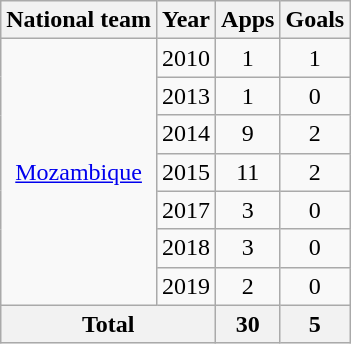<table class="wikitable" style="text-align:center">
<tr>
<th>National team</th>
<th>Year</th>
<th>Apps</th>
<th>Goals</th>
</tr>
<tr>
<td rowspan="7"><a href='#'>Mozambique</a></td>
<td>2010</td>
<td>1</td>
<td>1</td>
</tr>
<tr>
<td>2013</td>
<td>1</td>
<td>0</td>
</tr>
<tr>
<td>2014</td>
<td>9</td>
<td>2</td>
</tr>
<tr>
<td>2015</td>
<td>11</td>
<td>2</td>
</tr>
<tr>
<td>2017</td>
<td>3</td>
<td>0</td>
</tr>
<tr>
<td>2018</td>
<td>3</td>
<td>0</td>
</tr>
<tr>
<td>2019</td>
<td>2</td>
<td>0</td>
</tr>
<tr>
<th colspan=2>Total</th>
<th>30</th>
<th>5</th>
</tr>
</table>
